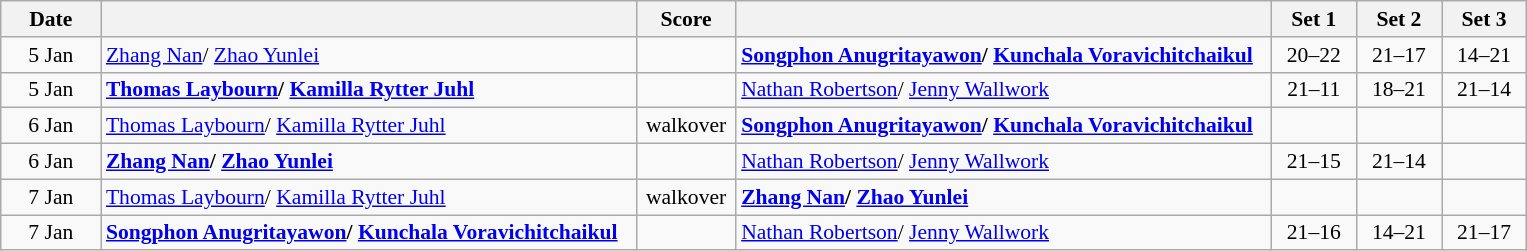<table class="wikitable" style="text-align: center; font-size:90% ">
<tr>
<th width="60">Date</th>
<th align="right" width="350"></th>
<th width="60">Score</th>
<th align="left" width="350"></th>
<th width="50">Set 1</th>
<th width="50">Set 2</th>
<th width="50">Set 3</th>
</tr>
<tr>
<td>5 Jan</td>
<td align=left> <a href='#'>Zhang Nan</a>/ <a href='#'>Zhao Yunlei</a></td>
<td align=center></td>
<td align=left><strong> <a href='#'>Songphon Anugritayawon</a>/ <a href='#'>Kunchala Voravichitchaikul</a></strong></td>
<td>20–22</td>
<td>21–17</td>
<td>14–21</td>
</tr>
<tr>
<td>5 Jan</td>
<td align=left><strong> <a href='#'>Thomas Laybourn</a>/ <a href='#'>Kamilla Rytter Juhl</a></strong></td>
<td align=center></td>
<td align=left> <a href='#'>Nathan Robertson</a>/ <a href='#'>Jenny Wallwork</a></td>
<td>21–11</td>
<td>18–21</td>
<td>21–14</td>
</tr>
<tr>
<td>6 Jan</td>
<td align=left> <a href='#'>Thomas Laybourn</a>/ <a href='#'>Kamilla Rytter Juhl</a></td>
<td align=center>walkover</td>
<td align=left><strong> <a href='#'>Songphon Anugritayawon</a>/ <a href='#'>Kunchala Voravichitchaikul</a></strong></td>
<td></td>
<td></td>
<td></td>
</tr>
<tr>
<td>6 Jan</td>
<td align=left><strong> <a href='#'>Zhang Nan</a>/ <a href='#'>Zhao Yunlei</a></strong></td>
<td align=center></td>
<td align=left> <a href='#'>Nathan Robertson</a>/ <a href='#'>Jenny Wallwork</a></td>
<td>21–15</td>
<td>21–14</td>
<td></td>
</tr>
<tr>
<td>7 Jan</td>
<td align=left> <a href='#'>Thomas Laybourn</a>/ <a href='#'>Kamilla Rytter Juhl</a></td>
<td align=center>walkover</td>
<td align=left><strong> <a href='#'>Zhang Nan</a>/ <a href='#'>Zhao Yunlei</a></strong></td>
<td></td>
<td></td>
<td></td>
</tr>
<tr>
<td>7 Jan</td>
<td align=left><strong> <a href='#'>Songphon Anugritayawon</a>/ <a href='#'>Kunchala Voravichitchaikul</a></strong></td>
<td align=center></td>
<td align=left> <a href='#'>Nathan Robertson</a>/ <a href='#'>Jenny Wallwork</a></td>
<td>21–16</td>
<td>14–21</td>
<td>21–17</td>
</tr>
</table>
